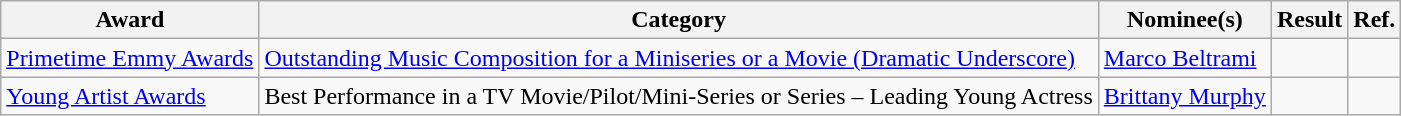<table class="wikitable plainrowheaders">
<tr>
<th>Award</th>
<th>Category</th>
<th>Nominee(s)</th>
<th>Result</th>
<th>Ref.</th>
</tr>
<tr>
<td><a href='#'>Primetime Emmy Awards</a></td>
<td><a href='#'>Outstanding Music Composition for a Miniseries or a Movie (Dramatic Underscore)</a></td>
<td><a href='#'>Marco Beltrami</a></td>
<td></td>
<td align="center"></td>
</tr>
<tr>
<td><a href='#'>Young Artist Awards</a></td>
<td>Best Performance in a TV Movie/Pilot/Mini-Series or Series – Leading Young Actress</td>
<td><a href='#'>Brittany Murphy</a></td>
<td></td>
<td align="center"></td>
</tr>
</table>
